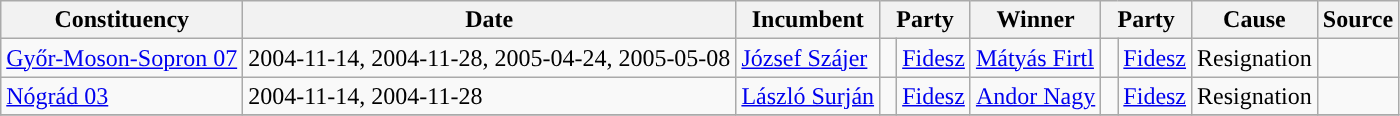<table class="wikitable">
<tr>
<th>Constituency</th>
<th>Date</th>
<th>Incumbent</th>
<th colspan=2>Party</th>
<th>Winner</th>
<th colspan=2>Party</th>
<th>Cause</th>
<th>Source</th>
</tr>
<tr>
<td><a href='#'>Győr-Moson-Sopron 07</a></td>
<td>2004-11-14, 2004-11-28, 2005-04-24, 2005-05-08</td>
<td><a href='#'>József Szájer</a></td>
<td style="background-color:"> </td>
<td><a href='#'>Fidesz</a></td>
<td><a href='#'>Mátyás Firtl</a></td>
<td style="background-color:"> </td>
<td><a href='#'>Fidesz</a></td>
<td>Resignation</td>
<td></td>
</tr>
<tr>
<td><a href='#'>Nógrád 03</a></td>
<td>2004-11-14, 2004-11-28</td>
<td><a href='#'>László Surján</a></td>
<td style="background-color:"> </td>
<td><a href='#'>Fidesz</a></td>
<td><a href='#'>Andor Nagy</a></td>
<td style="background-color:"> </td>
<td><a href='#'>Fidesz</a></td>
<td>Resignation</td>
<td></td>
</tr>
<tr>
</tr>
</table>
